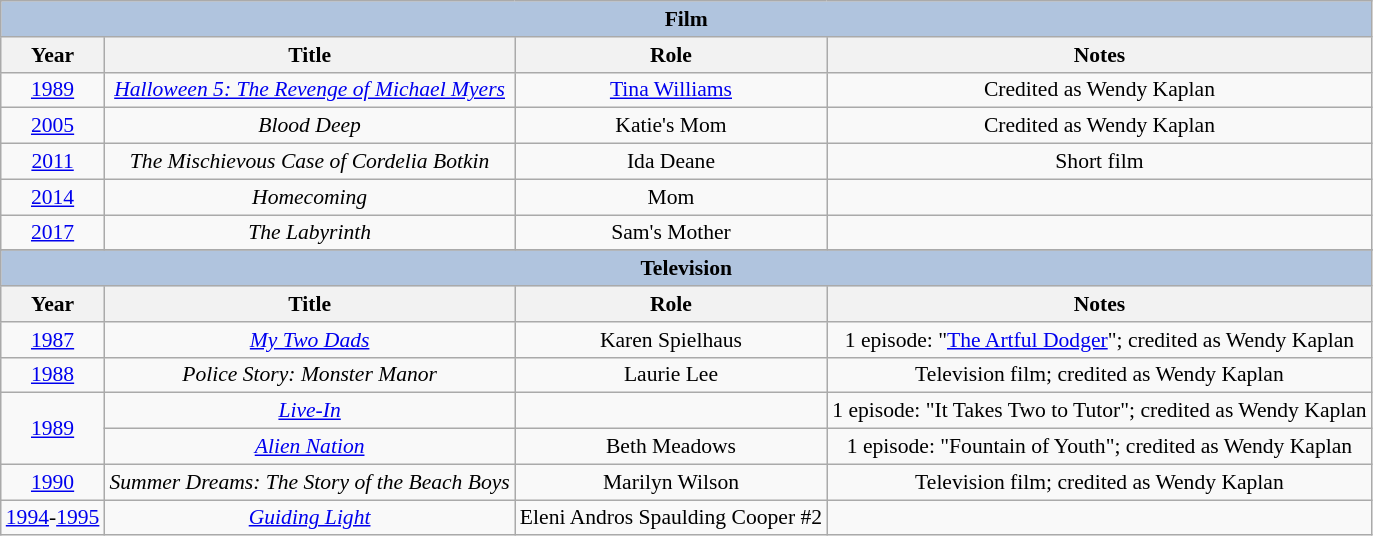<table class="wikitable" style="text-align:center;font-size: 90%;">
<tr>
<th colspan="4" style="background: LightSteelBlue;">Film</th>
</tr>
<tr>
<th>Year</th>
<th>Title</th>
<th>Role</th>
<th>Notes</th>
</tr>
<tr>
<td><a href='#'>1989</a></td>
<td><em><a href='#'>Halloween 5: The Revenge of Michael Myers</a></em></td>
<td><a href='#'>Tina Williams</a></td>
<td>Credited as Wendy Kaplan</td>
</tr>
<tr>
<td><a href='#'>2005</a></td>
<td><em>Blood Deep</em></td>
<td>Katie's Mom</td>
<td>Credited as Wendy Kaplan</td>
</tr>
<tr>
<td><a href='#'>2011</a></td>
<td><em>The Mischievous Case of Cordelia Botkin</em></td>
<td>Ida Deane</td>
<td>Short film</td>
</tr>
<tr>
<td><a href='#'>2014</a></td>
<td><em>Homecoming</em></td>
<td>Mom</td>
<td></td>
</tr>
<tr>
<td><a href='#'>2017</a></td>
<td><em>The Labyrinth</em></td>
<td>Sam's Mother</td>
<td></td>
</tr>
<tr>
</tr>
<tr>
<th colspan="4" style="background: LightSteelBlue;">Television</th>
</tr>
<tr>
<th>Year</th>
<th>Title</th>
<th>Role</th>
<th>Notes</th>
</tr>
<tr>
<td><a href='#'>1987</a></td>
<td><em><a href='#'>My Two Dads</a></em></td>
<td>Karen Spielhaus</td>
<td>1 episode: "<a href='#'>The Artful Dodger</a>"; credited as Wendy Kaplan</td>
</tr>
<tr>
<td><a href='#'>1988</a></td>
<td><em>Police Story: Monster Manor</em></td>
<td>Laurie Lee</td>
<td>Television film; credited as Wendy Kaplan</td>
</tr>
<tr>
<td rowspan="2"><a href='#'>1989</a></td>
<td><em><a href='#'>Live-In</a></em></td>
<td></td>
<td>1 episode: "It Takes Two to Tutor"; credited as Wendy Kaplan</td>
</tr>
<tr>
<td><em><a href='#'>Alien Nation</a></em></td>
<td>Beth Meadows</td>
<td>1 episode: "Fountain of Youth"; credited as Wendy Kaplan</td>
</tr>
<tr>
<td><a href='#'>1990</a></td>
<td><em>Summer Dreams: The Story of the Beach Boys</em></td>
<td>Marilyn Wilson</td>
<td>Television film; credited as Wendy Kaplan</td>
</tr>
<tr>
<td><a href='#'>1994</a>-<a href='#'>1995</a></td>
<td><em><a href='#'>Guiding Light</a></em></td>
<td>Eleni Andros Spaulding Cooper #2</td>
<td></td>
</tr>
</table>
